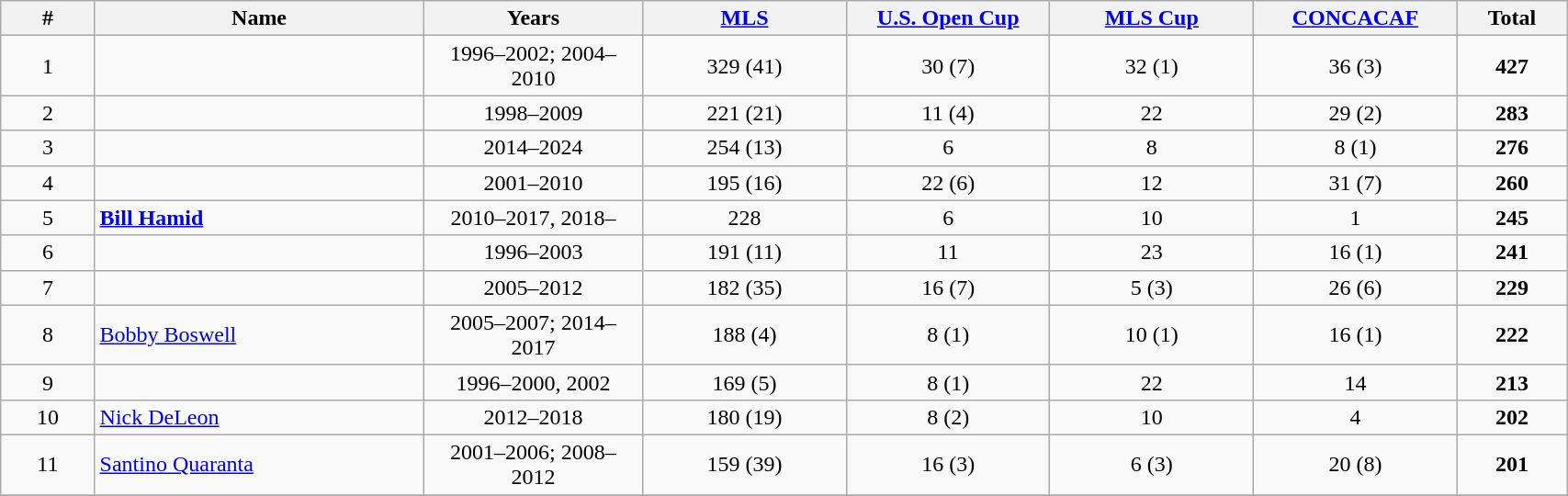<table class="wikitable sortable" style="text-align: center;" width = 90%;>
<tr>
<th width=6%>#</th>
<th width=21%>Name</th>
<th width=14%>Years</th>
<th width=13%><a href='#'>MLS</a></th>
<th width=13%><a href='#'>U.S. Open Cup</a></th>
<th width=13%><a href='#'>MLS Cup</a></th>
<th width=13%><a href='#'>CONCACAF</a></th>
<th width=13%>Total</th>
</tr>
<tr>
<td>1</td>
<td style="text-align:left;"> </td>
<td>1996–2002; 2004–2010</td>
<td>329 (41)</td>
<td>30 (7)</td>
<td>32 (1)</td>
<td>36 (3)</td>
<td><strong>427</strong></td>
</tr>
<tr>
<td>2</td>
<td style="text-align:left;"> </td>
<td>1998–2009</td>
<td>221 (21)</td>
<td>11 (4)</td>
<td>22</td>
<td>29 (2)</td>
<td><strong>283</strong></td>
</tr>
<tr>
<td>3</td>
<td style="text-align:left;"> </td>
<td>2014–2024</td>
<td>254 (13)</td>
<td>6</td>
<td>8</td>
<td>8 (1)</td>
<td><strong>276</strong></td>
</tr>
<tr>
<td>4</td>
<td style="text-align:left;"> </td>
<td>2001–2010</td>
<td>195 (16)</td>
<td>22 (6)</td>
<td>12</td>
<td>31 (7)</td>
<td><strong>260</strong></td>
</tr>
<tr>
<td>5</td>
<td style="text-align:left;"> <strong><a href='#'>Bill Hamid</a></strong></td>
<td>2010–2017, 2018–</td>
<td>228</td>
<td>6</td>
<td>10</td>
<td>1</td>
<td><strong>245</strong></td>
</tr>
<tr>
<td>6</td>
<td style="text-align:left;"> </td>
<td>1996–2003</td>
<td>191 (11)</td>
<td>11</td>
<td>23</td>
<td>16 (1)</td>
<td><strong>241</strong></td>
</tr>
<tr>
<td>7</td>
<td style="text-align:left;"> </td>
<td>2005–2012</td>
<td>182 (35)</td>
<td>16 (7)</td>
<td>5 (3)</td>
<td>26 (6)</td>
<td><strong>229</strong></td>
</tr>
<tr>
<td>8</td>
<td style="text-align:left;"> <a href='#'>Bobby Boswell</a></td>
<td>2005–2007; 2014–2017</td>
<td>188 (4)</td>
<td>8 (1)</td>
<td>10 (1)</td>
<td>16 (1)</td>
<td><strong>222</strong></td>
</tr>
<tr>
<td>9</td>
<td style="text-align:left;"> </td>
<td>1996–2000, 2002</td>
<td>169 (5)</td>
<td>8 (1)</td>
<td>22</td>
<td>14</td>
<td><strong>213</strong></td>
</tr>
<tr>
<td>10</td>
<td style="text-align:left;"> <a href='#'>Nick DeLeon</a></td>
<td>2012–2018</td>
<td>180 (19)</td>
<td>8 (2)</td>
<td>10</td>
<td>4</td>
<td><strong>202</strong></td>
</tr>
<tr>
<td>11</td>
<td style="text-align:left;"> <a href='#'>Santino Quaranta</a></td>
<td>2001–2006; 2008–2012</td>
<td>159 (39)</td>
<td>16 (3)</td>
<td>6 (3)</td>
<td>20 (8)</td>
<td><strong>201</strong></td>
</tr>
<tr>
</tr>
</table>
